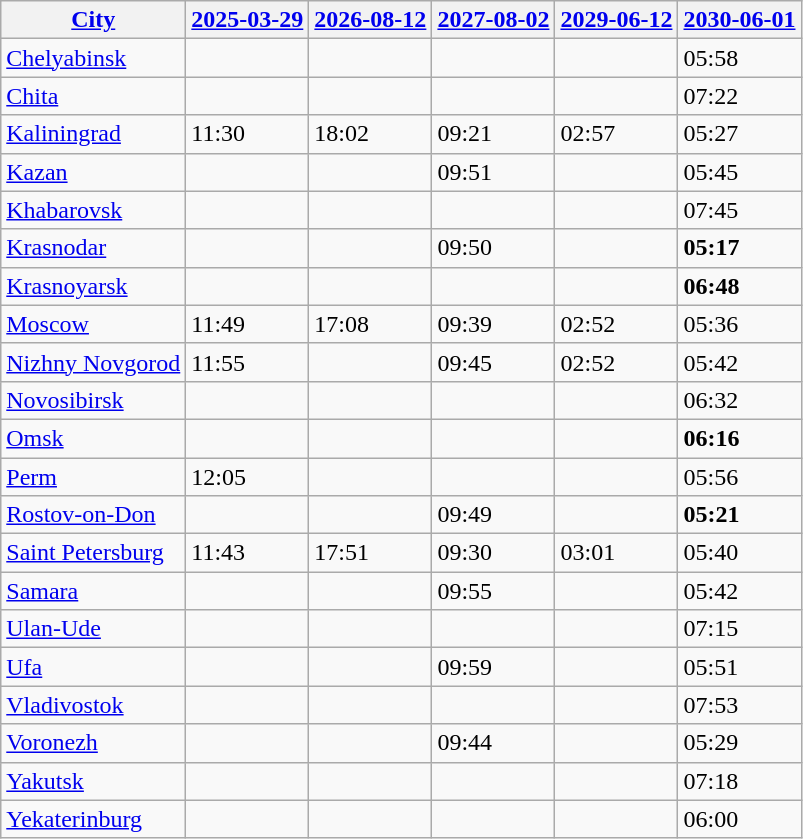<table class="wikitable sortable">
<tr>
<th><a href='#'>City</a></th>
<th><a href='#'>2025-03-29</a></th>
<th><a href='#'>2026-08-12</a></th>
<th><a href='#'>2027-08-02</a></th>
<th><a href='#'>2029-06-12</a></th>
<th><a href='#'>2030-06-01</a></th>
</tr>
<tr>
<td><a href='#'>Chelyabinsk</a></td>
<td></td>
<td></td>
<td></td>
<td></td>
<td> 05:58</td>
</tr>
<tr>
<td><a href='#'>Chita</a></td>
<td></td>
<td></td>
<td></td>
<td></td>
<td> 07:22</td>
</tr>
<tr>
<td><a href='#'>Kaliningrad</a></td>
<td> 11:30</td>
<td> 18:02</td>
<td> 09:21</td>
<td> 02:57</td>
<td> 05:27</td>
</tr>
<tr>
<td><a href='#'>Kazan</a></td>
<td></td>
<td></td>
<td> 09:51</td>
<td></td>
<td> 05:45</td>
</tr>
<tr>
<td><a href='#'>Khabarovsk</a></td>
<td></td>
<td></td>
<td></td>
<td></td>
<td> 07:45</td>
</tr>
<tr>
<td><a href='#'>Krasnodar</a></td>
<td></td>
<td></td>
<td> 09:50</td>
<td></td>
<td><strong> 05:17</strong></td>
</tr>
<tr>
<td><a href='#'>Krasnoyarsk</a></td>
<td></td>
<td></td>
<td></td>
<td></td>
<td><strong> 06:48</strong></td>
</tr>
<tr>
<td><a href='#'>Moscow</a></td>
<td> 11:49</td>
<td> 17:08</td>
<td> 09:39</td>
<td> 02:52</td>
<td> 05:36</td>
</tr>
<tr>
<td><a href='#'>Nizhny Novgorod</a></td>
<td> 11:55</td>
<td></td>
<td> 09:45</td>
<td> 02:52</td>
<td> 05:42</td>
</tr>
<tr>
<td><a href='#'>Novosibirsk</a></td>
<td></td>
<td></td>
<td></td>
<td></td>
<td> 06:32</td>
</tr>
<tr>
<td><a href='#'>Omsk</a></td>
<td></td>
<td></td>
<td></td>
<td></td>
<td><strong> 06:16</strong></td>
</tr>
<tr>
<td><a href='#'>Perm</a></td>
<td> 12:05</td>
<td></td>
<td></td>
<td></td>
<td> 05:56</td>
</tr>
<tr>
<td><a href='#'>Rostov-on-Don</a></td>
<td></td>
<td></td>
<td> 09:49</td>
<td></td>
<td><strong> 05:21</strong></td>
</tr>
<tr>
<td><a href='#'>Saint Petersburg</a></td>
<td> 11:43</td>
<td> 17:51</td>
<td> 09:30</td>
<td> 03:01</td>
<td> 05:40</td>
</tr>
<tr>
<td><a href='#'>Samara</a></td>
<td></td>
<td></td>
<td> 09:55</td>
<td></td>
<td> 05:42</td>
</tr>
<tr>
<td><a href='#'>Ulan-Ude</a></td>
<td></td>
<td></td>
<td></td>
<td></td>
<td> 07:15</td>
</tr>
<tr>
<td><a href='#'>Ufa</a></td>
<td></td>
<td></td>
<td> 09:59</td>
<td></td>
<td> 05:51</td>
</tr>
<tr>
<td><a href='#'>Vladivostok</a></td>
<td></td>
<td></td>
<td></td>
<td></td>
<td> 07:53</td>
</tr>
<tr>
<td><a href='#'>Voronezh</a></td>
<td></td>
<td></td>
<td> 09:44</td>
<td></td>
<td> 05:29</td>
</tr>
<tr>
<td><a href='#'>Yakutsk</a></td>
<td></td>
<td></td>
<td></td>
<td></td>
<td> 07:18</td>
</tr>
<tr>
<td><a href='#'>Yekaterinburg</a></td>
<td></td>
<td></td>
<td></td>
<td></td>
<td> 06:00</td>
</tr>
</table>
